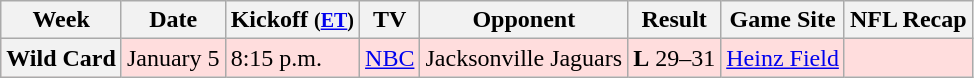<table class="wikitable">
<tr>
<th>Week</th>
<th>Date</th>
<th>Kickoff <small>(<a href='#'>ET</a>)</small></th>
<th>TV</th>
<th>Opponent</th>
<th>Result</th>
<th>Game Site</th>
<th>NFL Recap</th>
</tr>
<tr style="background:#ffdddd;">
<th>Wild Card</th>
<td>January 5</td>
<td>8:15 p.m.</td>
<td><a href='#'>NBC</a></td>
<td>Jacksonville Jaguars</td>
<td><strong>L</strong> 29–31</td>
<td><a href='#'>Heinz Field</a></td>
<td></td>
</tr>
</table>
